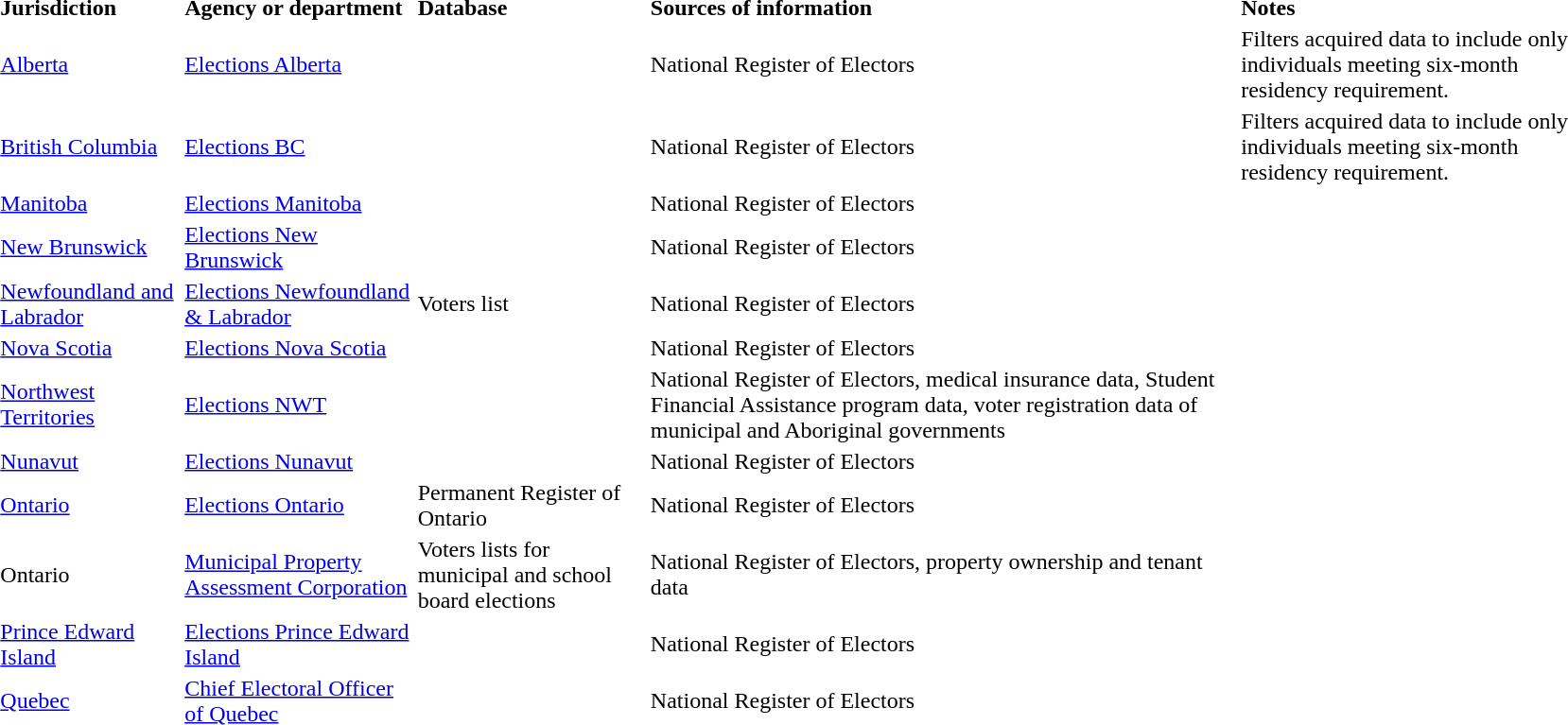<table class="toccolours collapsible" width=90% style="clear:both; margin:1.5em auto; text-align:left;">
<tr>
<th>Jurisdiction</th>
<th>Agency or department</th>
<th>Database</th>
<th>Sources of information</th>
<th>Notes</th>
</tr>
<tr>
<td><a href='#'>Alberta</a></td>
<td><a href='#'>Elections Alberta</a></td>
<td></td>
<td>National Register of Electors</td>
<td>Filters acquired data to include only individuals meeting six-month residency requirement.</td>
</tr>
<tr>
<td><a href='#'>British Columbia</a></td>
<td><a href='#'>Elections BC</a></td>
<td></td>
<td>National Register of Electors</td>
<td>Filters acquired data to include only individuals meeting six-month residency requirement.</td>
</tr>
<tr>
<td><a href='#'>Manitoba</a></td>
<td><a href='#'>Elections Manitoba</a></td>
<td></td>
<td>National Register of Electors</td>
<td></td>
</tr>
<tr>
<td><a href='#'>New Brunswick</a></td>
<td><a href='#'>Elections New Brunswick</a></td>
<td></td>
<td>National Register of Electors</td>
<td></td>
</tr>
<tr>
<td><a href='#'>Newfoundland and Labrador</a></td>
<td><a href='#'>Elections Newfoundland & Labrador</a></td>
<td>Voters list</td>
<td>National Register of Electors</td>
<td></td>
</tr>
<tr>
<td><a href='#'>Nova Scotia</a></td>
<td><a href='#'>Elections Nova Scotia</a></td>
<td></td>
<td>National Register of Electors</td>
<td></td>
<td></td>
</tr>
<tr>
<td><a href='#'>Northwest Territories</a></td>
<td><a href='#'>Elections NWT</a></td>
<td></td>
<td>National Register of Electors, medical insurance data, Student Financial Assistance program data, voter registration data of municipal and Aboriginal governments</td>
<td></td>
</tr>
<tr>
<td><a href='#'>Nunavut</a></td>
<td><a href='#'>Elections Nunavut</a></td>
<td></td>
<td>National Register of Electors</td>
<td></td>
</tr>
<tr>
<td><a href='#'>Ontario</a></td>
<td><a href='#'>Elections Ontario</a></td>
<td>Permanent Register of Ontario</td>
<td>National Register of Electors</td>
<td></td>
</tr>
<tr>
<td>Ontario</td>
<td><a href='#'>Municipal Property Assessment Corporation</a></td>
<td>Voters lists for municipal and school board elections</td>
<td>National Register of Electors, property ownership and tenant data</td>
<td></td>
</tr>
<tr>
<td><a href='#'>Prince Edward Island</a></td>
<td><a href='#'>Elections Prince Edward Island</a></td>
<td></td>
<td>National Register of Electors</td>
<td></td>
</tr>
<tr>
<td><a href='#'>Quebec</a></td>
<td><a href='#'>Chief Electoral Officer of Quebec</a></td>
<td></td>
<td>National Register of Electors</td>
<td></td>
</tr>
</table>
